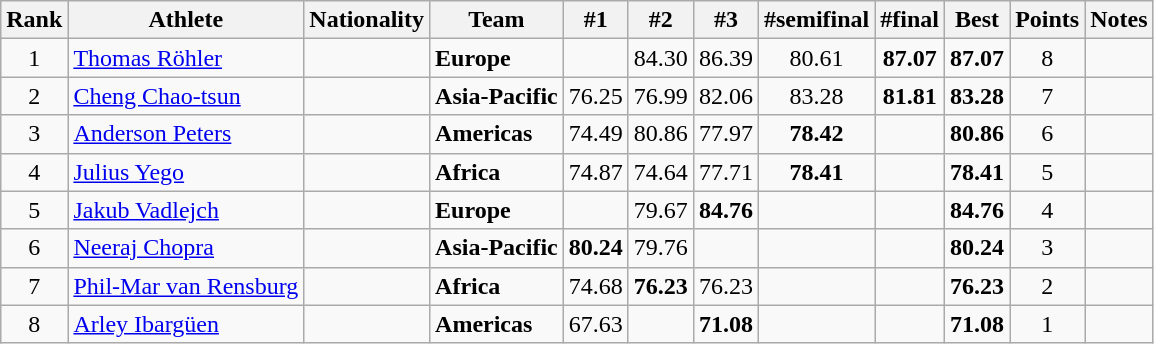<table class="wikitable sortable" style="text-align:center">
<tr>
<th>Rank</th>
<th>Athlete</th>
<th>Nationality</th>
<th>Team</th>
<th>#1</th>
<th>#2</th>
<th>#3</th>
<th>#semifinal</th>
<th>#final</th>
<th>Best</th>
<th>Points</th>
<th>Notes</th>
</tr>
<tr>
<td>1</td>
<td align="left"><a href='#'>Thomas Röhler</a></td>
<td align=left></td>
<td align=left><strong>Europe</strong></td>
<td></td>
<td>84.30</td>
<td>86.39</td>
<td>80.61</td>
<td><strong>87.07</strong></td>
<td><strong>87.07</strong></td>
<td>8</td>
<td></td>
</tr>
<tr>
<td>2</td>
<td align="left"><a href='#'>Cheng Chao-tsun</a></td>
<td align=left></td>
<td align=left><strong>Asia-Pacific</strong></td>
<td>76.25</td>
<td>76.99</td>
<td>82.06</td>
<td>83.28</td>
<td><strong>81.81</strong></td>
<td><strong>83.28</strong></td>
<td>7</td>
<td></td>
</tr>
<tr>
<td>3</td>
<td align="left"><a href='#'>Anderson Peters</a></td>
<td align=left></td>
<td align=left><strong>Americas</strong></td>
<td>74.49</td>
<td>80.86</td>
<td>77.97</td>
<td><strong>78.42</strong></td>
<td></td>
<td><strong>80.86</strong></td>
<td>6</td>
<td></td>
</tr>
<tr>
<td>4</td>
<td align="left"><a href='#'>Julius Yego</a></td>
<td align=left></td>
<td align=left><strong>Africa</strong></td>
<td>74.87</td>
<td>74.64</td>
<td>77.71</td>
<td><strong>78.41</strong></td>
<td></td>
<td><strong>78.41</strong></td>
<td>5</td>
<td></td>
</tr>
<tr>
<td>5</td>
<td align="left"><a href='#'>Jakub Vadlejch</a></td>
<td align=left></td>
<td align=left><strong>Europe</strong></td>
<td></td>
<td>79.67</td>
<td><strong>84.76</strong></td>
<td></td>
<td></td>
<td><strong>84.76</strong></td>
<td>4</td>
<td></td>
</tr>
<tr>
<td>6</td>
<td align="left"><a href='#'>Neeraj Chopra</a></td>
<td align=left></td>
<td align=left><strong>Asia-Pacific</strong></td>
<td><strong>80.24</strong></td>
<td>79.76</td>
<td></td>
<td></td>
<td></td>
<td><strong>80.24</strong></td>
<td>3</td>
<td></td>
</tr>
<tr>
<td>7</td>
<td align="left"><a href='#'>Phil-Mar van Rensburg</a></td>
<td align=left></td>
<td align=left><strong>Africa</strong></td>
<td>74.68</td>
<td><strong>76.23</strong></td>
<td>76.23</td>
<td></td>
<td></td>
<td><strong>76.23</strong></td>
<td>2</td>
<td></td>
</tr>
<tr>
<td>8</td>
<td align="left"><a href='#'>Arley Ibargüen</a></td>
<td align=left></td>
<td align=left><strong>Americas</strong></td>
<td>67.63</td>
<td></td>
<td><strong>71.08</strong></td>
<td></td>
<td></td>
<td><strong>71.08</strong></td>
<td>1</td>
<td></td>
</tr>
</table>
